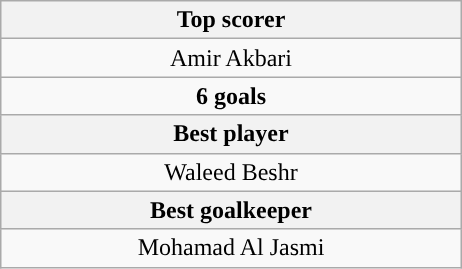<table class="wikitable" style="margin: 1em auto 1em auto;">
<tr>
<th width=300>Top scorer</th>
</tr>
<tr align=center style="background:">
<td style="text-align:center;"> Amir Akbari</td>
</tr>
<tr>
<td style="text-align:center;"><strong>6 goals</strong></td>
</tr>
<tr>
<th>Best player</th>
</tr>
<tr>
<td style="text-align:center;"> Waleed Beshr</td>
</tr>
<tr>
<th>Best goalkeeper</th>
</tr>
<tr>
<td style="text-align:center;"> Mohamad Al Jasmi</td>
</tr>
</table>
